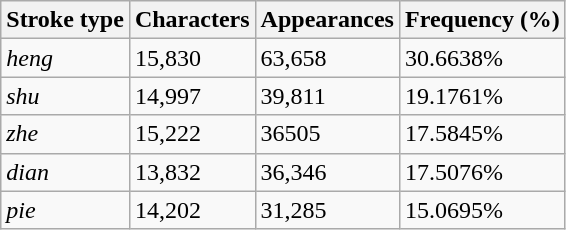<table class="wikitable">
<tr>
<th>Stroke type</th>
<th>Characters</th>
<th>Appearances</th>
<th>Frequency (%)</th>
</tr>
<tr>
<td><em>heng</em></td>
<td>15,830</td>
<td>63,658</td>
<td>30.6638%</td>
</tr>
<tr>
<td><em>shu</em></td>
<td>14,997</td>
<td>39,811</td>
<td>19.1761%</td>
</tr>
<tr>
<td><em>zhe</em></td>
<td>15,222</td>
<td>36505</td>
<td>17.5845%</td>
</tr>
<tr>
<td><em>dian</em></td>
<td>13,832</td>
<td>36,346</td>
<td>17.5076%</td>
</tr>
<tr>
<td><em>pie</em></td>
<td>14,202</td>
<td>31,285</td>
<td>15.0695%</td>
</tr>
</table>
